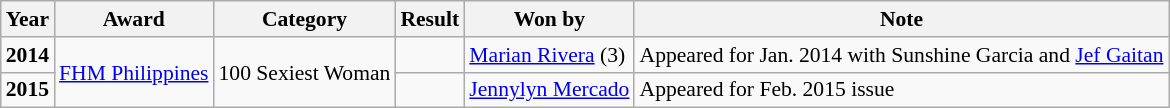<table class="wikitable" style="font-size: 90%;">
<tr>
<th>Year</th>
<th>Award</th>
<th>Category</th>
<th>Result</th>
<th>Won by</th>
<th>Note</th>
</tr>
<tr>
<td><strong>2014</strong></td>
<td rowspan=2><a href='#'>FHM Philippines</a></td>
<td rowspan=2>100 Sexiest Woman</td>
<td></td>
<td><a href='#'>Marian Rivera</a> (3)</td>
<td>Appeared for Jan. 2014 with Sunshine Garcia and <a href='#'>Jef Gaitan</a></td>
</tr>
<tr>
<td><strong>2015</strong></td>
<td></td>
<td><a href='#'>Jennylyn Mercado</a></td>
<td>Appeared for Feb. 2015 issue</td>
</tr>
</table>
